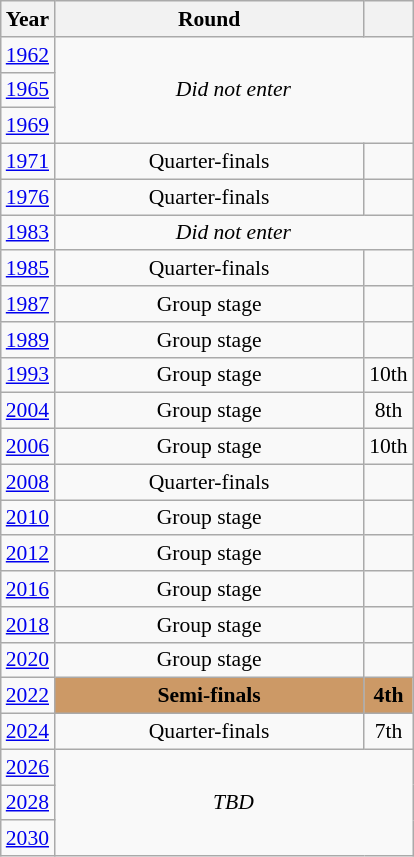<table class="wikitable" style="text-align: center; font-size:90%">
<tr>
<th>Year</th>
<th style="width:200px">Round</th>
<th></th>
</tr>
<tr>
<td><a href='#'>1962</a></td>
<td colspan="2" rowspan="3"><em>Did not enter</em></td>
</tr>
<tr>
<td><a href='#'>1965</a></td>
</tr>
<tr>
<td><a href='#'>1969</a></td>
</tr>
<tr>
<td><a href='#'>1971</a></td>
<td>Quarter-finals</td>
<td></td>
</tr>
<tr>
<td><a href='#'>1976</a></td>
<td>Quarter-finals</td>
<td></td>
</tr>
<tr>
<td><a href='#'>1983</a></td>
<td colspan="2"><em>Did not enter</em></td>
</tr>
<tr>
<td><a href='#'>1985</a></td>
<td>Quarter-finals</td>
<td></td>
</tr>
<tr>
<td><a href='#'>1987</a></td>
<td>Group stage</td>
<td></td>
</tr>
<tr>
<td><a href='#'>1989</a></td>
<td>Group stage</td>
<td></td>
</tr>
<tr>
<td><a href='#'>1993</a></td>
<td>Group stage</td>
<td>10th</td>
</tr>
<tr>
<td><a href='#'>2004</a></td>
<td>Group stage</td>
<td>8th</td>
</tr>
<tr>
<td><a href='#'>2006</a></td>
<td>Group stage</td>
<td>10th</td>
</tr>
<tr>
<td><a href='#'>2008</a></td>
<td>Quarter-finals</td>
<td></td>
</tr>
<tr>
<td><a href='#'>2010</a></td>
<td>Group stage</td>
<td></td>
</tr>
<tr>
<td><a href='#'>2012</a></td>
<td>Group stage</td>
<td></td>
</tr>
<tr>
<td><a href='#'>2016</a></td>
<td>Group stage</td>
<td></td>
</tr>
<tr>
<td><a href='#'>2018</a></td>
<td>Group stage</td>
<td></td>
</tr>
<tr>
<td><a href='#'>2020</a></td>
<td>Group stage</td>
<td></td>
</tr>
<tr>
<td><a href='#'>2022</a></td>
<td bgcolor="cc9966"><strong>Semi-finals</strong></td>
<td bgcolor="cc9966"><strong>4th</strong></td>
</tr>
<tr>
<td><a href='#'>2024</a></td>
<td>Quarter-finals</td>
<td>7th</td>
</tr>
<tr>
<td><a href='#'>2026</a></td>
<td colspan="2" rowspan="3"><em>TBD</em></td>
</tr>
<tr>
<td><a href='#'>2028</a></td>
</tr>
<tr>
<td><a href='#'>2030</a></td>
</tr>
</table>
